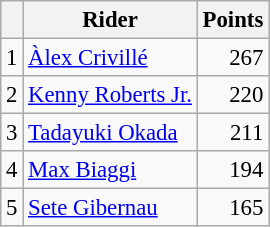<table class="wikitable" style="font-size: 95%;">
<tr>
<th></th>
<th>Rider</th>
<th>Points</th>
</tr>
<tr>
<td align=center>1</td>
<td> <a href='#'>Àlex Crivillé</a></td>
<td align=right>267</td>
</tr>
<tr>
<td align=center>2</td>
<td> <a href='#'>Kenny Roberts Jr.</a></td>
<td align=right>220</td>
</tr>
<tr>
<td align=center>3</td>
<td> <a href='#'>Tadayuki Okada</a></td>
<td align=right>211</td>
</tr>
<tr>
<td align=center>4</td>
<td> <a href='#'>Max Biaggi</a></td>
<td align=right>194</td>
</tr>
<tr>
<td align=center>5</td>
<td> <a href='#'>Sete Gibernau</a></td>
<td align=right>165</td>
</tr>
</table>
